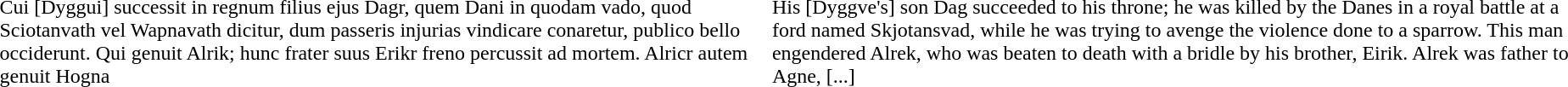<table>
<tr>
<td><br>Cui [Dyggui] successit in regnum filius ejus Dagr, quem Dani in quodam vado, quod Sciotanvath vel Wapnavath dicitur, dum passeris injurias vindicare conaretur, publico bello occiderunt. Qui genuit Alrik; hunc frater suus Erikr freno percussit ad mortem. Alricr autem genuit Hogna</td>
<td><br>His [Dyggve's] son Dag succeeded to his throne; he was killed by the Danes in a royal battle at a ford named Skjotansvad, while he was trying to avenge the violence done to a sparrow. This man engendered Alrek, who was beaten to death with a bridle by his brother, Eirik.  Alrek was father to Agne, [...]</td>
<td></td>
</tr>
</table>
